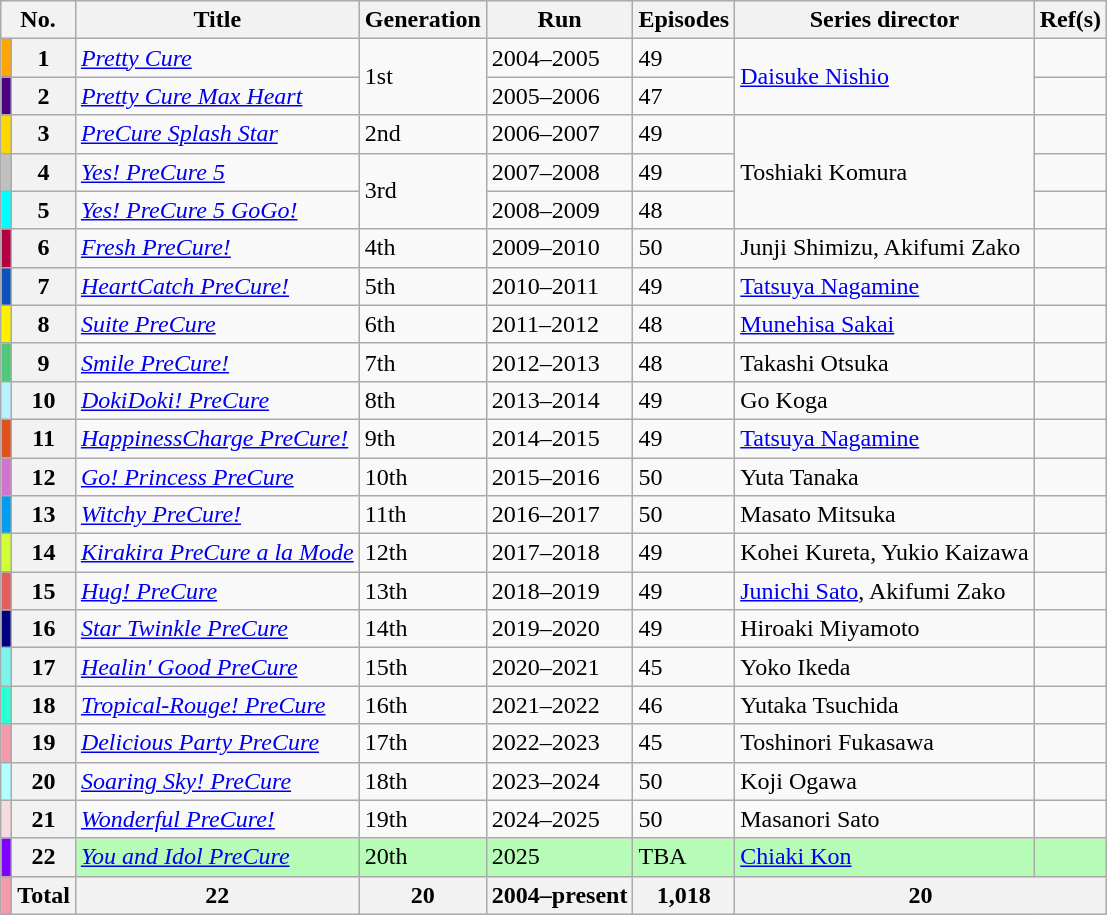<table class="wikitable sortable">
<tr>
<th colspan="2">No.</th>
<th>Title</th>
<th>Generation</th>
<th>Run</th>
<th>Episodes</th>
<th>Series director</th>
<th>Ref(s)</th>
</tr>
<tr>
<th style="background:orange"></th>
<th>1</th>
<td><em><a href='#'>Pretty Cure</a></em></td>
<td rowspan="2">1st</td>
<td>2004–2005</td>
<td>49</td>
<td rowspan="2"><a href='#'>Daisuke Nishio</a></td>
<td></td>
</tr>
<tr>
<th style="background:indigo"></th>
<th>2</th>
<td><em><a href='#'>Pretty Cure Max Heart</a></em></td>
<td>2005–2006</td>
<td>47</td>
<td></td>
</tr>
<tr>
<th style="background:gold"></th>
<th>3</th>
<td><em><a href='#'>PreCure Splash Star</a></em></td>
<td>2nd</td>
<td>2006–2007</td>
<td>49</td>
<td rowspan="3">Toshiaki Komura</td>
<td></td>
</tr>
<tr>
<th style="background:silver"></th>
<th>4</th>
<td><em><a href='#'>Yes! PreCure 5</a></em></td>
<td rowspan="2">3rd</td>
<td>2007–2008</td>
<td>49</td>
<td></td>
</tr>
<tr>
<th style="background:cyan"></th>
<th>5</th>
<td><em><a href='#'>Yes! PreCure 5 GoGo!</a></em></td>
<td>2008–2009</td>
<td>48</td>
<td></td>
</tr>
<tr>
<th style="background:#B30043"></th>
<th>6</th>
<td><em><a href='#'>Fresh PreCure!</a></em></td>
<td>4th</td>
<td>2009–2010</td>
<td>50</td>
<td>Junji Shimizu, Akifumi Zako</td>
<td></td>
</tr>
<tr>
<th style="background:#0F52BA"></th>
<th>7</th>
<td><em><a href='#'>HeartCatch PreCure!</a></em></td>
<td>5th</td>
<td>2010–2011</td>
<td>49</td>
<td><a href='#'>Tatsuya Nagamine</a></td>
<td></td>
</tr>
<tr>
<th style="background:#FEF100"></th>
<th>8</th>
<td><em><a href='#'>Suite PreCure</a></em></td>
<td>6th</td>
<td>2011–2012</td>
<td>48</td>
<td><a href='#'>Munehisa Sakai</a></td>
<td></td>
</tr>
<tr>
<th style="background:#50C878"></th>
<th>9</th>
<td><em><a href='#'>Smile PreCure!</a></em></td>
<td>7th</td>
<td>2012–2013</td>
<td>48</td>
<td>Takashi Otsuka</td>
<td></td>
</tr>
<tr>
<th style="background:#B9F2FF"></th>
<th>10</th>
<td><em><a href='#'>DokiDoki! PreCure</a></em></td>
<td>8th</td>
<td>2013–2014</td>
<td>49</td>
<td>Go Koga</td>
<td></td>
</tr>
<tr>
<th style="background:#DF511E"></th>
<th>11</th>
<td><em><a href='#'>HappinessCharge PreCure!</a></em></td>
<td>9th</td>
<td>2014–2015</td>
<td>49</td>
<td><a href='#'>Tatsuya Nagamine</a></td>
<td></td>
</tr>
<tr>
<th style="background:#D174D1"></th>
<th>12</th>
<td><em><a href='#'>Go! Princess PreCure</a></em></td>
<td>10th</td>
<td>2015–2016</td>
<td>50</td>
<td>Yuta Tanaka</td>
<td></td>
</tr>
<tr>
<th style="background:#009CEF"></th>
<th>13</th>
<td><em><a href='#'>Witchy PreCure!</a></em></td>
<td>11th</td>
<td>2016–2017</td>
<td>50</td>
<td>Masato Mitsuka</td>
<td></td>
</tr>
<tr>
<th style="background:#D1FF33"></th>
<th>14</th>
<td><em><a href='#'>Kirakira PreCure a la Mode</a></em></td>
<td>12th</td>
<td>2017–2018</td>
<td>49</td>
<td>Kohei Kureta, Yukio Kaizawa</td>
<td></td>
</tr>
<tr>
<th style="background:#E35D5D"></th>
<th>15</th>
<td><em><a href='#'>Hug! PreCure</a></em></td>
<td>13th</td>
<td>2018–2019</td>
<td>49</td>
<td><a href='#'>Junichi Sato</a>, Akifumi Zako</td>
<td></td>
</tr>
<tr>
<th style="background:#000080"></th>
<th>16</th>
<td><em><a href='#'>Star Twinkle PreCure</a></em></td>
<td>14th</td>
<td>2019–2020</td>
<td>49</td>
<td>Hiroaki Miyamoto</td>
<td></td>
</tr>
<tr>
<th style="background:#7BF6EC"></th>
<th>17</th>
<td><em><a href='#'>Healin' Good PreCure</a></em></td>
<td>15th</td>
<td>2020–2021</td>
<td>45</td>
<td>Yoko Ikeda</td>
<td></td>
</tr>
<tr>
<th style="background:#2AFFD5"></th>
<th>18</th>
<td><em><a href='#'>Tropical-Rouge! PreCure</a></em></td>
<td>16th</td>
<td>2021–2022</td>
<td>46</td>
<td>Yutaka Tsuchida</td>
<td></td>
</tr>
<tr>
<th style="background:#F39AAB"></th>
<th>19</th>
<td><em><a href='#'>Delicious Party PreCure</a></em></td>
<td>17th</td>
<td>2022–2023</td>
<td>45</td>
<td>Toshinori Fukasawa</td>
<td></td>
</tr>
<tr>
<th style="background:#B2FFFF"></th>
<th>20</th>
<td><em><a href='#'>Soaring Sky! PreCure</a></em></td>
<td>18th</td>
<td>2023–2024</td>
<td>50</td>
<td>Koji Ogawa</td>
<td></td>
</tr>
<tr>
<th style="background:#F5DADF"></th>
<th>21</th>
<td><em><a href='#'>Wonderful PreCure!</a></em></td>
<td>19th</td>
<td>2024–2025</td>
<td>50</td>
<td>Masanori Sato</td>
<td></td>
</tr>
<tr style="background:#B6FCB6">
<th style="background:#7F00FF"></th>
<th>22</th>
<td><em><a href='#'>You and Idol PreCure</a></em></td>
<td>20th</td>
<td>2025</td>
<td>TBA</td>
<td><a href='#'>Chiaki Kon</a></td>
<td></td>
</tr>
<tr style="background:lightgrey">
<th style="background:#F39AAB"></th>
<th>Total</th>
<th>22</th>
<th>20</th>
<th>2004–present</th>
<th>1,018</th>
<th colspan="2">20</th>
</tr>
</table>
